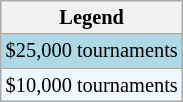<table class=wikitable style="font-size:85%">
<tr>
<th>Legend</th>
</tr>
<tr style="background:lightblue;">
<td>$25,000 tournaments</td>
</tr>
<tr style="background:#f0f8ff;">
<td>$10,000 tournaments</td>
</tr>
</table>
